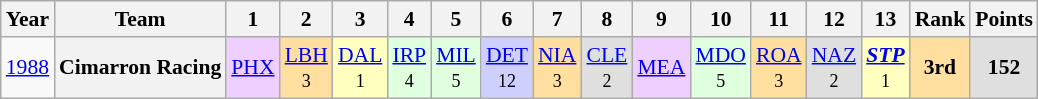<table class="wikitable" style="text-align:center; font-size:90%">
<tr>
<th>Year</th>
<th>Team</th>
<th>1</th>
<th>2</th>
<th>3</th>
<th>4</th>
<th>5</th>
<th>6</th>
<th>7</th>
<th>8</th>
<th>9</th>
<th>10</th>
<th>11</th>
<th>12</th>
<th>13</th>
<th>Rank</th>
<th>Points</th>
</tr>
<tr>
<td><a href='#'>1988</a></td>
<th>Cimarron Racing</th>
<td style="background:#EFCFFF;"><a href='#'>PHX</a><br></td>
<td style="background:#FFDF9F;"><a href='#'>LBH</a><br><small>3</small></td>
<td style="background:#FFFFBF;"><a href='#'>DAL</a><br><small>1</small></td>
<td style="background:#DFFFDF;"><a href='#'>IRP</a><br><small>4</small></td>
<td style="background:#DFFFDF;"><a href='#'>MIL</a><br><small>5</small></td>
<td style="background:#CFCFFF;"><a href='#'>DET</a><br><small>12</small></td>
<td style="background:#FFDF9F;"><a href='#'>NIA</a><br><small>3</small></td>
<td style="background:#DFDFDF"><a href='#'>CLE</a><br><small>2</small></td>
<td style="background:#EFCFFF;"><a href='#'>MEA</a><br></td>
<td style="background:#DFFFDF;"><a href='#'>MDO</a><br><small>5</small></td>
<td style="background:#FFDF9F;"><a href='#'>ROA</a><br><small>3</small></td>
<td style="background:#DFDFDF;"><a href='#'>NAZ</a><br><small>2</small></td>
<td style="background:#FFFFBF;"><strong><em><a href='#'>STP</a></em></strong><br><small>1</small></td>
<td style="background:#FFDF9F;"><strong>3rd</strong></td>
<td style="background:#DFDFDF;"><strong>152</strong></td>
</tr>
</table>
